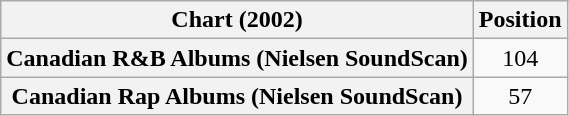<table class="wikitable plainrowheaders" style="text-align:center">
<tr>
<th>Chart (2002)</th>
<th>Position</th>
</tr>
<tr>
<th scope="row">Canadian R&B Albums (Nielsen SoundScan)</th>
<td>104</td>
</tr>
<tr>
<th scope="row">Canadian Rap Albums (Nielsen SoundScan)</th>
<td>57</td>
</tr>
</table>
